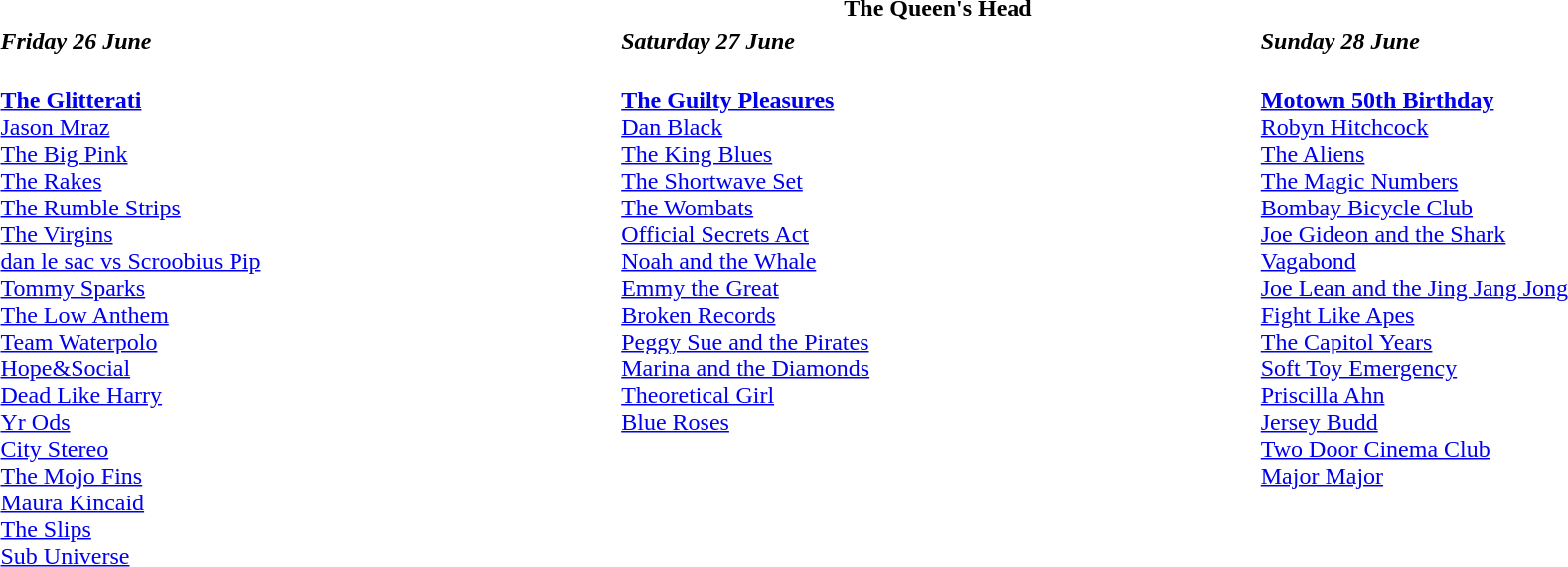<table class="collapsible collapsed" style="width:100%;">
<tr>
<th colspan=3>The Queen's Head</th>
</tr>
<tr>
<td style="width:33%;"><strong><em>Friday 26 June</em></strong></td>
<td style="width:34%;"><strong><em>Saturday 27 June</em></strong></td>
<td style="width:33%;"><strong><em>Sunday 28 June</em></strong></td>
</tr>
<tr valign="top">
<td><br><strong><a href='#'>The Glitterati</a></strong><br><a href='#'>Jason Mraz</a><br><a href='#'>The Big Pink</a><br><a href='#'>The Rakes</a><br><a href='#'>The Rumble Strips</a><br><a href='#'>The Virgins</a><br><a href='#'>dan le sac vs Scroobius Pip</a><br><a href='#'>Tommy Sparks</a><br><a href='#'>The Low Anthem</a><br><a href='#'>Team Waterpolo</a><br><a href='#'>Hope&Social</a><br><a href='#'>Dead Like Harry</a><br><a href='#'>Yr Ods</a><br><a href='#'>City Stereo</a><br><a href='#'>The Mojo Fins</a><br><a href='#'>Maura Kincaid</a><br><a href='#'>The Slips</a><br><a href='#'>Sub Universe</a></td>
<td><br><strong><a href='#'>The Guilty Pleasures</a></strong><br><a href='#'>Dan Black</a><br><a href='#'>The King Blues</a><br><a href='#'>The Shortwave Set</a><br><a href='#'>The Wombats</a><br><a href='#'>Official Secrets Act</a><br><a href='#'>Noah and the Whale</a><br><a href='#'>Emmy the Great</a><br><a href='#'>Broken Records</a><br><a href='#'>Peggy Sue and the Pirates</a><br><a href='#'>Marina and the Diamonds</a><br><a href='#'>Theoretical Girl</a><br><a href='#'>Blue Roses</a></td>
<td><br><strong><a href='#'>Motown 50th Birthday</a></strong><br><a href='#'>Robyn Hitchcock</a><br><a href='#'>The Aliens</a><br><a href='#'>The Magic Numbers</a><br><a href='#'>Bombay Bicycle Club</a><br><a href='#'>Joe Gideon and the Shark</a><br><a href='#'>Vagabond</a><br><a href='#'>Joe Lean and the Jing Jang Jong</a><br><a href='#'>Fight Like Apes</a><br><a href='#'>The Capitol Years</a><br><a href='#'>Soft Toy Emergency</a><br><a href='#'>Priscilla Ahn</a><br><a href='#'>Jersey Budd</a><br><a href='#'>Two Door Cinema Club</a><br><a href='#'>Major Major</a></td>
</tr>
</table>
